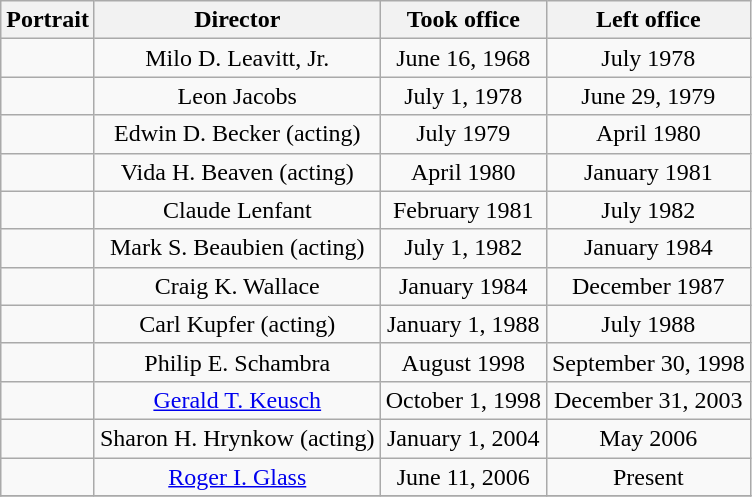<table class=wikitable style="text-align:center">
<tr>
<th>Portrait</th>
<th>Director</th>
<th>Took office</th>
<th>Left office</th>
</tr>
<tr>
<td></td>
<td>Milo D. Leavitt, Jr.</td>
<td>June 16, 1968</td>
<td>July 1978</td>
</tr>
<tr>
<td></td>
<td>Leon Jacobs</td>
<td>July 1, 1978</td>
<td>June 29, 1979</td>
</tr>
<tr>
<td></td>
<td>Edwin D. Becker (acting)</td>
<td>July 1979</td>
<td>April 1980</td>
</tr>
<tr>
<td></td>
<td>Vida H. Beaven (acting)</td>
<td>April 1980</td>
<td>January 1981</td>
</tr>
<tr>
<td></td>
<td>Claude Lenfant</td>
<td>February 1981</td>
<td>July 1982</td>
</tr>
<tr>
<td></td>
<td>Mark S. Beaubien (acting)</td>
<td>July 1, 1982</td>
<td>January 1984</td>
</tr>
<tr>
<td></td>
<td>Craig K. Wallace</td>
<td>January 1984</td>
<td>December 1987</td>
</tr>
<tr>
<td></td>
<td>Carl Kupfer (acting)</td>
<td>January 1, 1988</td>
<td>July 1988</td>
</tr>
<tr>
<td></td>
<td>Philip E. Schambra</td>
<td>August 1998</td>
<td>September 30, 1998</td>
</tr>
<tr>
<td></td>
<td><a href='#'>Gerald T. Keusch</a></td>
<td>October 1, 1998</td>
<td>December 31, 2003</td>
</tr>
<tr>
<td></td>
<td>Sharon H. Hrynkow (acting)</td>
<td>January 1, 2004</td>
<td>May 2006</td>
</tr>
<tr>
<td></td>
<td><a href='#'>Roger I. Glass</a></td>
<td>June 11, 2006</td>
<td>Present</td>
</tr>
<tr>
</tr>
</table>
